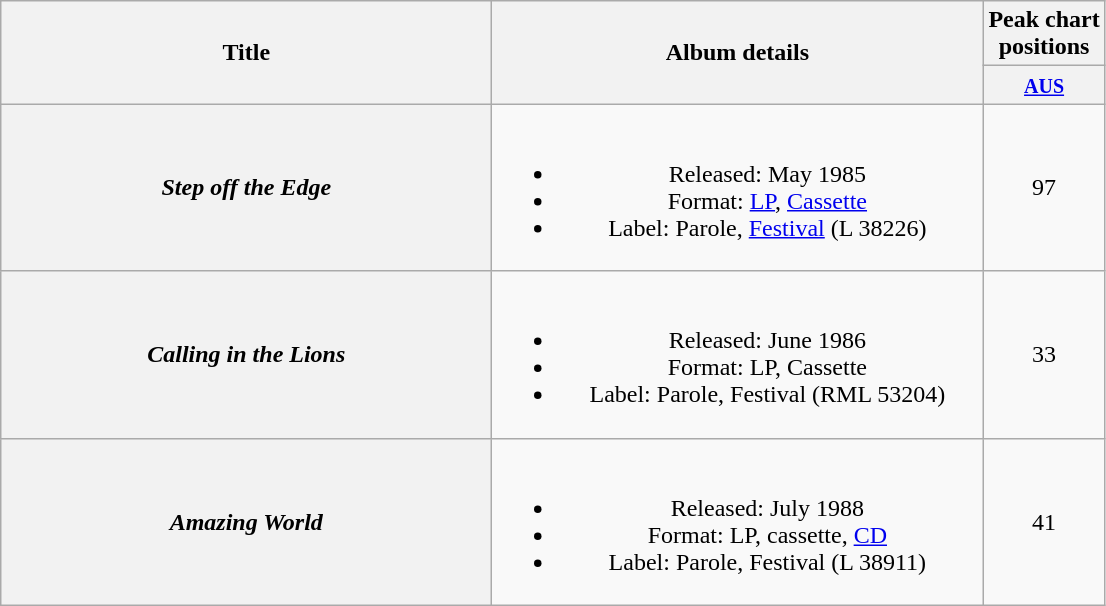<table class="wikitable plainrowheaders" style="text-align:center;" border="1">
<tr>
<th scope="col" rowspan="2" style="width:20em;">Title</th>
<th scope="col" rowspan="2" style="width:20em;">Album details</th>
<th scope="col" colspan="1">Peak chart<br>positions</th>
</tr>
<tr>
<th scope="col" style="text-align:center;"><small><a href='#'>AUS</a><br></small></th>
</tr>
<tr>
<th scope="row"><em>Step off the Edge</em></th>
<td><br><ul><li>Released: May 1985</li><li>Format: <a href='#'>LP</a>, <a href='#'>Cassette</a></li><li>Label: Parole, <a href='#'>Festival</a> (L 38226)</li></ul></td>
<td>97</td>
</tr>
<tr>
<th scope="row"><em>Calling in the Lions</em></th>
<td><br><ul><li>Released: June 1986</li><li>Format: LP, Cassette</li><li>Label: Parole, Festival (RML 53204)</li></ul></td>
<td>33</td>
</tr>
<tr>
<th scope="row"><em>Amazing World</em></th>
<td><br><ul><li>Released: July 1988</li><li>Format: LP, cassette, <a href='#'>CD</a></li><li>Label: Parole, Festival (L 38911)</li></ul></td>
<td>41</td>
</tr>
</table>
